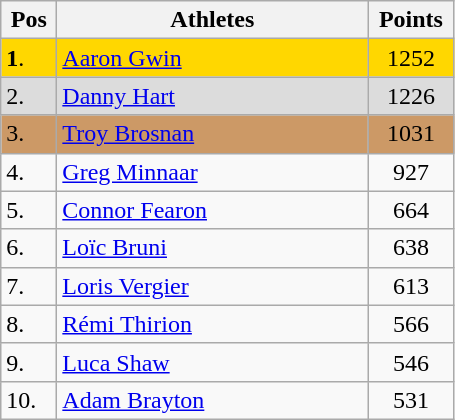<table style="background: #f9f9f9" class=wikitable>
<tr>
<th width=30>Pos</th>
<th width=200>Athletes</th>
<th width=50>Points</th>
</tr>
<tr bgcolor=gold>
<td><strong>1</strong>.</td>
<td> <a href='#'>Aaron Gwin</a></td>
<td align=center>1252</td>
</tr>
<tr bgcolor=DCDCDC>
<td>2.</td>
<td> <a href='#'>Danny Hart</a></td>
<td align=center>1226</td>
</tr>
<tr bgcolor=CC9966>
<td>3.</td>
<td> <a href='#'>Troy Brosnan</a></td>
<td align=center>1031</td>
</tr>
<tr>
<td>4.</td>
<td> <a href='#'>Greg Minnaar</a></td>
<td align=center>927</td>
</tr>
<tr>
<td>5.</td>
<td> <a href='#'>Connor Fearon</a></td>
<td align=center>664</td>
</tr>
<tr>
<td>6.</td>
<td> <a href='#'>Loïc Bruni</a></td>
<td align=center>638</td>
</tr>
<tr>
<td>7.</td>
<td> <a href='#'>Loris Vergier</a></td>
<td align=center>613</td>
</tr>
<tr>
<td>8.</td>
<td> <a href='#'>Rémi Thirion</a></td>
<td align=center>566</td>
</tr>
<tr>
<td>9.</td>
<td> <a href='#'>Luca Shaw</a></td>
<td align=center>546</td>
</tr>
<tr>
<td>10.</td>
<td> <a href='#'>Adam Brayton</a></td>
<td align=center>531</td>
</tr>
</table>
